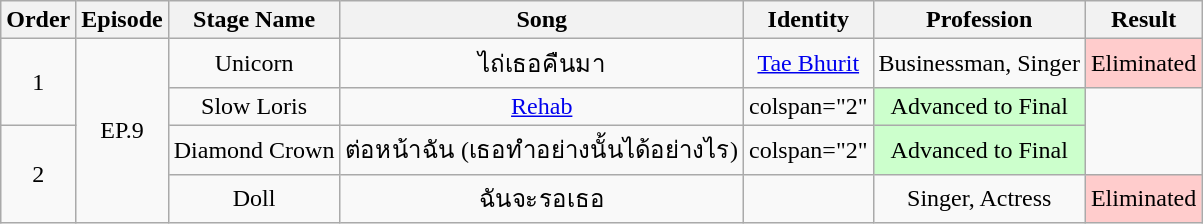<table class="wikitable">
<tr>
<th>Order</th>
<th>Episode</th>
<th>Stage Name</th>
<th>Song</th>
<th>Identity</th>
<th>Profession</th>
<th>Result</th>
</tr>
<tr>
<td rowspan="2" align="center">1</td>
<td rowspan="4" align="center">EP.9</td>
<td align="center">Unicorn</td>
<td align="center">ไถ่เธอคืนมา</td>
<td align="center"><a href='#'>Tae Bhurit</a></td>
<td align="center">Businessman, Singer</td>
<td style="text-align:center; background:#ffcccc;">Eliminated</td>
</tr>
<tr>
<td align="center">Slow Loris</td>
<td align="center"><a href='#'>Rehab</a></td>
<td>colspan="2"  </td>
<td style="text-align:center; background:#ccffcc;">Advanced to Final</td>
</tr>
<tr>
<td rowspan="2" align="center">2</td>
<td align="center">Diamond Crown</td>
<td align="center">ต่อหน้าฉัน (เธอทำอย่างนั้นได้อย่างไร)</td>
<td>colspan="2"  </td>
<td style="text-align:center; background:#ccffcc;">Advanced to Final</td>
</tr>
<tr>
<td align="center">Doll</td>
<td align="center">ฉันจะรอเธอ</td>
<td align="center"></td>
<td align="center">Singer, Actress</td>
<td style="text-align:center; background:#ffcccc;">Eliminated</td>
</tr>
</table>
